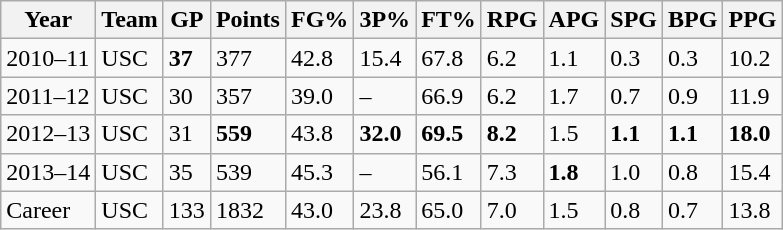<table class="wikitable">
<tr>
<th>Year</th>
<th>Team</th>
<th>GP</th>
<th>Points</th>
<th>FG%</th>
<th>3P%</th>
<th>FT%</th>
<th>RPG</th>
<th>APG</th>
<th>SPG</th>
<th>BPG</th>
<th>PPG</th>
</tr>
<tr>
<td>2010–11</td>
<td>USC</td>
<td><strong>37</strong></td>
<td>377</td>
<td>42.8</td>
<td>15.4</td>
<td>67.8</td>
<td>6.2</td>
<td>1.1</td>
<td>0.3</td>
<td>0.3</td>
<td>10.2</td>
</tr>
<tr>
<td>2011–12</td>
<td>USC</td>
<td>30</td>
<td>357</td>
<td>39.0</td>
<td>–</td>
<td>66.9</td>
<td>6.2</td>
<td>1.7</td>
<td>0.7</td>
<td>0.9</td>
<td>11.9</td>
</tr>
<tr>
<td>2012–13</td>
<td>USC</td>
<td>31</td>
<td><strong>559</strong></td>
<td>43.8</td>
<td><strong>32.0</strong></td>
<td><strong>69.5</strong></td>
<td><strong>8.2</strong></td>
<td>1.5</td>
<td><strong>1.1</strong></td>
<td><strong>1.1</strong></td>
<td><strong>18.0</strong></td>
</tr>
<tr>
<td>2013–14</td>
<td>USC</td>
<td>35</td>
<td>539</td>
<td>45.3</td>
<td>–</td>
<td>56.1</td>
<td>7.3</td>
<td><strong>1.8</strong></td>
<td>1.0</td>
<td>0.8</td>
<td>15.4</td>
</tr>
<tr>
<td>Career</td>
<td>USC</td>
<td>133</td>
<td>1832</td>
<td>43.0</td>
<td>23.8</td>
<td>65.0</td>
<td>7.0</td>
<td>1.5</td>
<td>0.8</td>
<td>0.7</td>
<td>13.8</td>
</tr>
</table>
